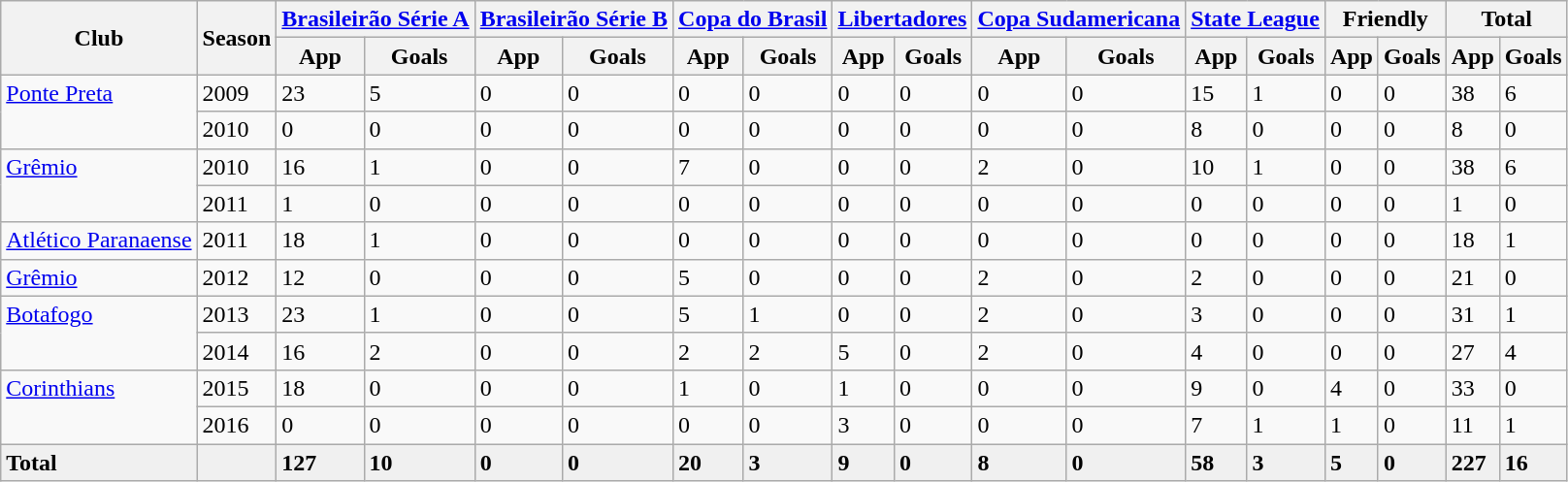<table class="wikitable">
<tr>
<th rowspan="2">Club</th>
<th rowspan="2">Season</th>
<th colspan="2"><a href='#'>Brasileirão Série A</a></th>
<th colspan="2"><a href='#'>Brasileirão Série B</a></th>
<th colspan="2"><a href='#'>Copa do Brasil</a></th>
<th colspan="2"><a href='#'>Libertadores</a></th>
<th colspan="2"><a href='#'>Copa Sudamericana</a></th>
<th colspan="2"><a href='#'>State League</a></th>
<th colspan="2">Friendly</th>
<th colspan="2">Total</th>
</tr>
<tr>
<th>App</th>
<th>Goals</th>
<th>App</th>
<th>Goals</th>
<th>App</th>
<th>Goals</th>
<th>App</th>
<th>Goals</th>
<th>App</th>
<th>Goals</th>
<th>App</th>
<th>Goals</th>
<th>App</th>
<th>Goals</th>
<th>App</th>
<th>Goals</th>
</tr>
<tr>
<td rowspan="2" style="vertical-align:top;"><a href='#'>Ponte Preta</a></td>
<td>2009</td>
<td>23</td>
<td>5</td>
<td>0</td>
<td>0</td>
<td>0</td>
<td>0</td>
<td>0</td>
<td>0</td>
<td>0</td>
<td>0</td>
<td>15</td>
<td>1</td>
<td>0</td>
<td>0</td>
<td>38</td>
<td>6</td>
</tr>
<tr>
<td>2010</td>
<td>0</td>
<td>0</td>
<td>0</td>
<td>0</td>
<td>0</td>
<td>0</td>
<td>0</td>
<td>0</td>
<td>0</td>
<td>0</td>
<td>8</td>
<td>0</td>
<td>0</td>
<td>0</td>
<td>8</td>
<td>0</td>
</tr>
<tr>
<td rowspan="2" style="vertical-align:top;"><a href='#'>Grêmio</a></td>
<td>2010</td>
<td>16</td>
<td>1</td>
<td>0</td>
<td>0</td>
<td>7</td>
<td>0</td>
<td>0</td>
<td>0</td>
<td>2</td>
<td>0</td>
<td>10</td>
<td>1</td>
<td>0</td>
<td>0</td>
<td>38</td>
<td>6</td>
</tr>
<tr>
<td>2011</td>
<td>1</td>
<td>0</td>
<td>0</td>
<td>0</td>
<td>0</td>
<td>0</td>
<td>0</td>
<td>0</td>
<td>0</td>
<td>0</td>
<td>0</td>
<td>0</td>
<td>0</td>
<td>0</td>
<td>1</td>
<td>0</td>
</tr>
<tr>
<td rowspan="1" style="vertical-align:top;"><a href='#'>Atlético Paranaense</a></td>
<td>2011</td>
<td>18</td>
<td>1</td>
<td>0</td>
<td>0</td>
<td>0</td>
<td>0</td>
<td>0</td>
<td>0</td>
<td>0</td>
<td>0</td>
<td>0</td>
<td>0</td>
<td>0</td>
<td>0</td>
<td>18</td>
<td>1</td>
</tr>
<tr>
<td rowspan="1" style="vertical-align:top;"><a href='#'>Grêmio</a></td>
<td>2012</td>
<td>12</td>
<td>0</td>
<td>0</td>
<td>0</td>
<td>5</td>
<td>0</td>
<td>0</td>
<td>0</td>
<td>2</td>
<td>0</td>
<td>2</td>
<td>0</td>
<td>0</td>
<td>0</td>
<td>21</td>
<td>0</td>
</tr>
<tr>
<td rowspan="2" style="vertical-align:top;"><a href='#'>Botafogo</a></td>
<td>2013</td>
<td>23</td>
<td>1</td>
<td>0</td>
<td>0</td>
<td>5</td>
<td>1</td>
<td>0</td>
<td>0</td>
<td>2</td>
<td>0</td>
<td>3</td>
<td>0</td>
<td>0</td>
<td>0</td>
<td>31</td>
<td>1</td>
</tr>
<tr>
<td>2014</td>
<td>16</td>
<td>2</td>
<td>0</td>
<td>0</td>
<td>2</td>
<td>2</td>
<td>5</td>
<td>0</td>
<td>2</td>
<td>0</td>
<td>4</td>
<td>0</td>
<td>0</td>
<td>0</td>
<td>27</td>
<td>4</td>
</tr>
<tr>
<td rowspan="2" style="vertical-align:top;"><a href='#'>Corinthians</a></td>
<td>2015</td>
<td>18</td>
<td>0</td>
<td>0</td>
<td>0</td>
<td>1</td>
<td>0</td>
<td>1</td>
<td>0</td>
<td>0</td>
<td>0</td>
<td>9</td>
<td>0</td>
<td>4</td>
<td>0</td>
<td>33</td>
<td>0</td>
</tr>
<tr>
<td>2016</td>
<td>0</td>
<td>0</td>
<td>0</td>
<td>0</td>
<td>0</td>
<td>0</td>
<td>3</td>
<td>0</td>
<td>0</td>
<td>0</td>
<td>7</td>
<td>1</td>
<td>1</td>
<td>0</td>
<td>11</td>
<td>1</td>
</tr>
<tr>
<td style="font-weight:bold; background:#f0f0f0">Total</td>
<td style="font-weight:bold; background:#f0f0f0"></td>
<td style="font-weight:bold; background:#f0f0f0">127</td>
<td style="font-weight:bold; background:#f0f0f0">10</td>
<td style="font-weight:bold; background:#f0f0f0">0</td>
<td style="font-weight:bold; background:#f0f0f0">0</td>
<td style="font-weight:bold; background:#f0f0f0">20</td>
<td style="font-weight:bold; background:#f0f0f0">3</td>
<td style="font-weight:bold; background:#f0f0f0">9</td>
<td style="font-weight:bold; background:#f0f0f0">0</td>
<td style="font-weight:bold; background:#f0f0f0">8</td>
<td style="font-weight:bold; background:#f0f0f0">0</td>
<td style="font-weight:bold; background:#f0f0f0">58</td>
<td style="font-weight:bold; background:#f0f0f0">3</td>
<td style="font-weight:bold; background:#f0f0f0">5</td>
<td style="font-weight:bold; background:#f0f0f0">0</td>
<td style="font-weight:bold; background:#f0f0f0">227</td>
<td style="font-weight:bold; background:#f0f0f0">16</td>
</tr>
</table>
